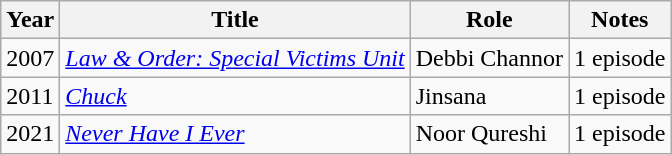<table class="wikitable sortable">
<tr>
<th>Year</th>
<th>Title</th>
<th>Role</th>
<th>Notes</th>
</tr>
<tr>
<td>2007</td>
<td><em><a href='#'>Law & Order: Special Victims Unit</a></em></td>
<td>Debbi Channor</td>
<td>1 episode</td>
</tr>
<tr>
<td>2011</td>
<td><em><a href='#'>Chuck</a></em></td>
<td>Jinsana</td>
<td>1 episode</td>
</tr>
<tr>
<td>2021</td>
<td><em><a href='#'>Never Have I Ever</a></em></td>
<td>Noor Qureshi</td>
<td>1 episode</td>
</tr>
</table>
